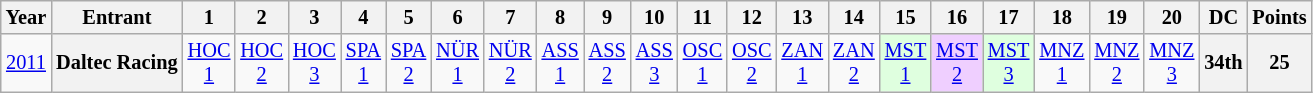<table class="wikitable" style="text-align:center; font-size:85%">
<tr>
<th>Year</th>
<th>Entrant</th>
<th>1</th>
<th>2</th>
<th>3</th>
<th>4</th>
<th>5</th>
<th>6</th>
<th>7</th>
<th>8</th>
<th>9</th>
<th>10</th>
<th>11</th>
<th>12</th>
<th>13</th>
<th>14</th>
<th>15</th>
<th>16</th>
<th>17</th>
<th>18</th>
<th>19</th>
<th>20</th>
<th>DC</th>
<th>Points</th>
</tr>
<tr>
<td><a href='#'>2011</a></td>
<th>Daltec Racing</th>
<td><a href='#'>HOC<br>1</a></td>
<td><a href='#'>HOC<br>2</a></td>
<td><a href='#'>HOC<br>3</a></td>
<td><a href='#'>SPA<br>1</a></td>
<td><a href='#'>SPA<br>2</a></td>
<td><a href='#'>NÜR<br>1</a></td>
<td><a href='#'>NÜR<br>2</a></td>
<td><a href='#'>ASS<br>1</a></td>
<td><a href='#'>ASS<br>2</a></td>
<td><a href='#'>ASS<br>3</a></td>
<td><a href='#'>OSC<br>1</a></td>
<td><a href='#'>OSC<br>2</a></td>
<td><a href='#'>ZAN<br>1</a></td>
<td><a href='#'>ZAN<br>2</a></td>
<td style="background:#dfffdf;"><a href='#'>MST<br>1</a><br></td>
<td style="background:#efcfff;"><a href='#'>MST<br>2</a><br></td>
<td style="background:#dfffdf;"><a href='#'>MST<br>3</a><br></td>
<td><a href='#'>MNZ<br>1</a></td>
<td><a href='#'>MNZ<br>2</a></td>
<td><a href='#'>MNZ<br>3</a></td>
<th>34th</th>
<th>25</th>
</tr>
</table>
